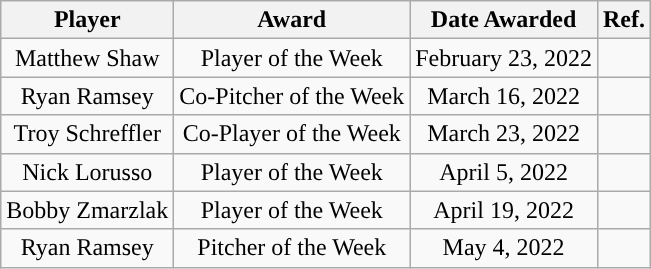<table class="wikitable sortable sortable" style="text-align: center">
<tr align=center>
<th>Player</th>
<th>Award</th>
<th>Date Awarded</th>
<th>Ref.</th>
</tr>
<tr>
<td>Matthew Shaw</td>
<td rowspan="1">Player of the Week</td>
<td rowspan="1">February 23, 2022</td>
<td rowspan="1"></td>
</tr>
<tr>
<td>Ryan Ramsey</td>
<td rowspan="1">Co-Pitcher of the Week</td>
<td rowspan="1">March 16, 2022</td>
<td rowspan="1"></td>
</tr>
<tr>
<td>Troy Schreffler</td>
<td rowspan="1">Co-Player of the Week</td>
<td rowspan="1">March 23, 2022</td>
<td rowspan="1"></td>
</tr>
<tr>
<td>Nick Lorusso</td>
<td rowspan="1">Player of the Week</td>
<td rowspan="1">April 5, 2022</td>
<td rowspan="1"></td>
</tr>
<tr>
<td>Bobby Zmarzlak</td>
<td rowspan="1">Player of the Week</td>
<td rowspan="1">April 19, 2022</td>
<td rowspan="1"></td>
</tr>
<tr>
<td>Ryan Ramsey</td>
<td rowspan="1">Pitcher of the Week</td>
<td rowspan="1">May 4, 2022</td>
<td rowspan="1"></td>
</tr>
</table>
